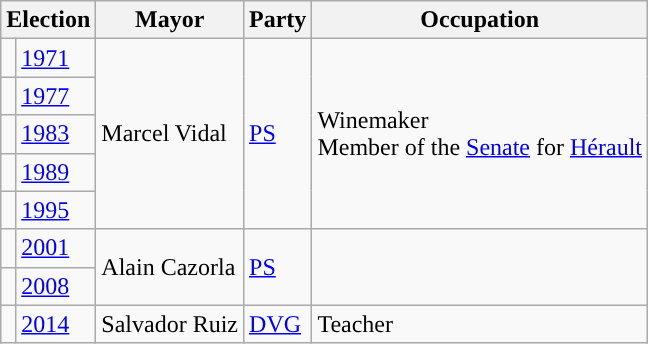<table class="wikitable">
<tr>
<th colspan="2">Election</th>
<th>Mayor</th>
<th>Party</th>
<th>Occupation</th>
</tr>
<tr>
<td style="background-color: "></td>
<td><a href='#'>1971</a></td>
<td rowspan="5">Marcel Vidal</td>
<td rowspan="5"><a href='#'>PS</a></td>
<td rowspan="5">Winemaker <br> Member of the <a href='#'>Senate</a> for <a href='#'>Hérault</a></td>
</tr>
<tr>
<td style="background-color: "></td>
<td><a href='#'>1977</a></td>
</tr>
<tr>
<td style="background-color: "></td>
<td><a href='#'>1983</a></td>
</tr>
<tr>
<td style="background-color: "></td>
<td><a href='#'>1989</a></td>
</tr>
<tr>
<td style="background-color: "></td>
<td><a href='#'>1995</a></td>
</tr>
<tr>
<td style="background-color: "></td>
<td><a href='#'>2001</a></td>
<td rowspan="2">Alain Cazorla</td>
<td rowspan="2"><a href='#'>PS</a></td>
<td rowspan="2"></td>
</tr>
<tr>
<td style="background-color: "></td>
<td><a href='#'>2008</a></td>
</tr>
<tr>
<td style="background-color: "></td>
<td><a href='#'>2014</a></td>
<td>Salvador Ruiz</td>
<td><a href='#'>DVG</a></td>
<td>Teacher</td>
</tr>
</table>
